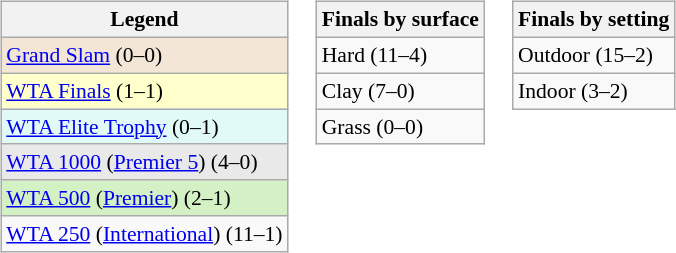<table>
<tr valign=top>
<td><br><table class="wikitable" style=font-size:90%>
<tr>
<th>Legend</th>
</tr>
<tr style=background:#f3e6d7;>
<td><a href='#'>Grand Slam</a> (0–0)</td>
</tr>
<tr style=background:#ffffcc;>
<td><a href='#'>WTA Finals</a> (1–1)</td>
</tr>
<tr style=background:#e2faf7;>
<td><a href='#'>WTA Elite Trophy</a> (0–1)</td>
</tr>
<tr style=background:#e9e9e9;>
<td><a href='#'>WTA 1000</a> (<a href='#'>Premier 5</a>) (4–0)</td>
</tr>
<tr style=background:#d4f1c5;>
<td><a href='#'>WTA 500</a> (<a href='#'>Premier</a>) (2–1)</td>
</tr>
<tr>
<td><a href='#'>WTA 250</a> (<a href='#'>International</a>) (11–1)</td>
</tr>
</table>
</td>
<td><br><table class="wikitable" style=font-size:90%>
<tr>
<th>Finals by surface</th>
</tr>
<tr>
<td>Hard (11–4)</td>
</tr>
<tr>
<td>Clay (7–0)</td>
</tr>
<tr>
<td>Grass (0–0)</td>
</tr>
</table>
</td>
<td><br><table class="wikitable" style=font-size:90%>
<tr>
<th>Finals by setting</th>
</tr>
<tr>
<td>Outdoor (15–2)</td>
</tr>
<tr>
<td>Indoor (3–2)</td>
</tr>
</table>
</td>
</tr>
</table>
